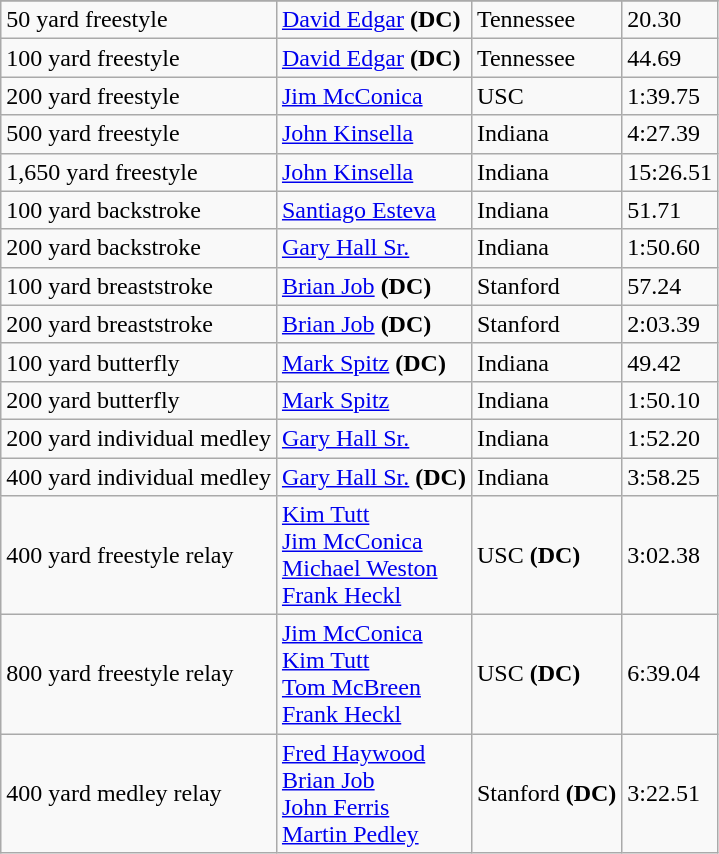<table class="wikitable sortable" style="text-align:left">
<tr>
</tr>
<tr>
<td>50 yard freestyle</td>
<td><a href='#'>David Edgar</a> <strong>(DC)</strong></td>
<td>Tennessee</td>
<td>20.30</td>
</tr>
<tr>
<td>100 yard freestyle</td>
<td><a href='#'>David Edgar</a> <strong>(DC)</strong></td>
<td>Tennessee</td>
<td>44.69</td>
</tr>
<tr>
<td>200 yard freestyle</td>
<td><a href='#'>Jim McConica</a></td>
<td>USC</td>
<td>1:39.75</td>
</tr>
<tr>
<td>500 yard freestyle</td>
<td><a href='#'>John Kinsella</a></td>
<td>Indiana</td>
<td>4:27.39</td>
</tr>
<tr>
<td>1,650 yard freestyle</td>
<td><a href='#'>John Kinsella</a></td>
<td>Indiana</td>
<td>15:26.51</td>
</tr>
<tr>
<td>100 yard backstroke</td>
<td> <a href='#'>Santiago Esteva</a></td>
<td>Indiana</td>
<td>51.71</td>
</tr>
<tr>
<td>200 yard backstroke</td>
<td><a href='#'>Gary Hall Sr.</a></td>
<td>Indiana</td>
<td>1:50.60</td>
</tr>
<tr>
<td>100 yard breaststroke</td>
<td><a href='#'>Brian Job</a> <strong>(DC)</strong></td>
<td>Stanford</td>
<td>57.24</td>
</tr>
<tr>
<td>200 yard breaststroke</td>
<td><a href='#'>Brian Job</a> <strong>(DC)</strong></td>
<td>Stanford</td>
<td>2:03.39</td>
</tr>
<tr>
<td>100 yard butterfly</td>
<td><a href='#'>Mark Spitz</a> <strong>(DC)</strong></td>
<td>Indiana</td>
<td>49.42</td>
</tr>
<tr>
<td>200 yard butterfly</td>
<td><a href='#'>Mark Spitz</a></td>
<td>Indiana</td>
<td>1:50.10</td>
</tr>
<tr>
<td>200 yard individual medley</td>
<td><a href='#'>Gary Hall Sr.</a></td>
<td>Indiana</td>
<td>1:52.20</td>
</tr>
<tr>
<td>400 yard individual medley</td>
<td><a href='#'>Gary Hall Sr.</a> <strong>(DC)</strong></td>
<td>Indiana</td>
<td>3:58.25</td>
</tr>
<tr>
<td>400 yard freestyle relay</td>
<td><a href='#'>Kim Tutt</a><br><a href='#'>Jim McConica</a><br><a href='#'>Michael Weston</a><br><a href='#'>Frank Heckl</a></td>
<td>USC <strong>(DC)</strong></td>
<td>3:02.38</td>
</tr>
<tr>
<td>800 yard freestyle relay</td>
<td><a href='#'>Jim McConica</a><br><a href='#'>Kim Tutt</a><br><a href='#'>Tom McBreen</a><br><a href='#'>Frank Heckl</a></td>
<td>USC <strong>(DC)</strong></td>
<td>6:39.04</td>
</tr>
<tr>
<td>400 yard medley relay</td>
<td><a href='#'>Fred Haywood</a><br><a href='#'>Brian Job</a><br><a href='#'>John Ferris</a><br><a href='#'>Martin Pedley</a></td>
<td>Stanford <strong>(DC)</strong></td>
<td>3:22.51</td>
</tr>
</table>
